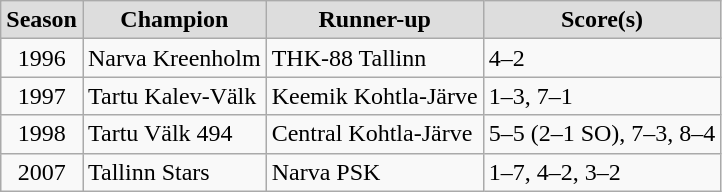<table class="wikitable">
<tr style="font-weight:bold; background-color:#dddddd;" align="center" |>
<td>Season</td>
<td>Champion</td>
<td>Runner-up</td>
<td>Score(s)</td>
</tr>
<tr>
<td align="center">1996</td>
<td>Narva Kreenholm</td>
<td>THK-88 Tallinn</td>
<td>4–2</td>
</tr>
<tr>
<td align="center">1997</td>
<td>Tartu Kalev-Välk</td>
<td>Keemik Kohtla-Järve</td>
<td>1–3, 7–1</td>
</tr>
<tr>
<td align="center">1998</td>
<td>Tartu Välk 494</td>
<td>Central Kohtla-Järve</td>
<td>5–5 (2–1 SO), 7–3, 8–4</td>
</tr>
<tr>
<td align="center">2007</td>
<td>Tallinn Stars</td>
<td>Narva PSK</td>
<td>1–7, 4–2, 3–2</td>
</tr>
</table>
